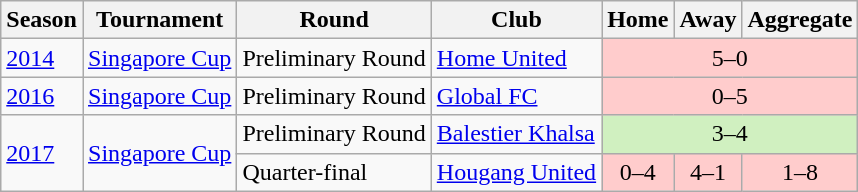<table class="wikitable">
<tr>
<th>Season</th>
<th>Tournament</th>
<th>Round</th>
<th>Club</th>
<th>Home</th>
<th>Away</th>
<th>Aggregate</th>
</tr>
<tr>
<td><a href='#'>2014</a></td>
<td><a href='#'>Singapore Cup</a></td>
<td>Preliminary Round</td>
<td> <a href='#'>Home United</a></td>
<td colspan=3; bgcolor=#FFCCCC align=center>5–0</td>
</tr>
<tr>
<td><a href='#'>2016</a></td>
<td><a href='#'>Singapore Cup</a></td>
<td>Preliminary Round</td>
<td> <a href='#'>Global FC</a></td>
<td colspan=3; bgcolor=#FFCCCC align=center>0–5</td>
</tr>
<tr>
<td rowspan="2"><a href='#'>2017</a></td>
<td rowspan="2"><a href='#'>Singapore Cup</a></td>
<td>Preliminary Round</td>
<td> <a href='#'>Balestier Khalsa</a></td>
<td colspan=3; bgcolor=#D0F0C0 align=center>3–4</td>
</tr>
<tr>
<td>Quarter-final</td>
<td> <a href='#'>Hougang United</a></td>
<td bgcolor=#FFCCCC align=center>0–4</td>
<td bgcolor=#FFCCCC align=center>4–1</td>
<td bgcolor=#FFCCCC align=center>1–8</td>
</tr>
</table>
